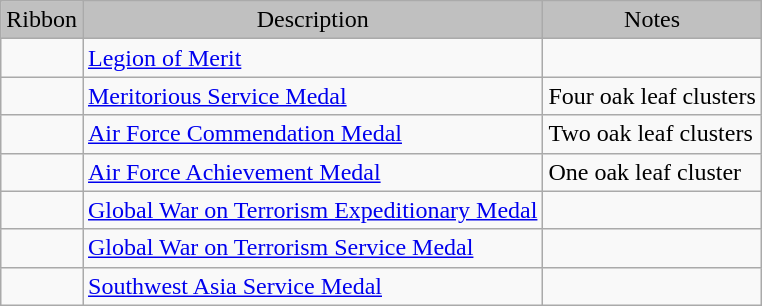<table class="wikitable">
<tr style="text-align:center; background:silver;">
<td>Ribbon</td>
<td style="background:silver; text-align:center;">Description</td>
<td style="background:silver; text-align:center;">Notes</td>
</tr>
<tr>
<td></td>
<td><a href='#'>Legion of Merit</a></td>
<td></td>
</tr>
<tr>
<td></td>
<td><a href='#'>Meritorious Service Medal</a></td>
<td>Four oak leaf clusters</td>
</tr>
<tr>
<td></td>
<td><a href='#'>Air Force Commendation Medal</a></td>
<td>Two oak leaf clusters</td>
</tr>
<tr>
<td></td>
<td><a href='#'>Air Force Achievement Medal</a></td>
<td>One oak leaf cluster</td>
</tr>
<tr>
<td></td>
<td><a href='#'>Global War on Terrorism Expeditionary Medal</a></td>
<td></td>
</tr>
<tr>
<td></td>
<td><a href='#'>Global War on Terrorism Service Medal</a></td>
<td></td>
</tr>
<tr>
<td></td>
<td><a href='#'>Southwest Asia Service Medal</a></td>
<td></td>
</tr>
</table>
